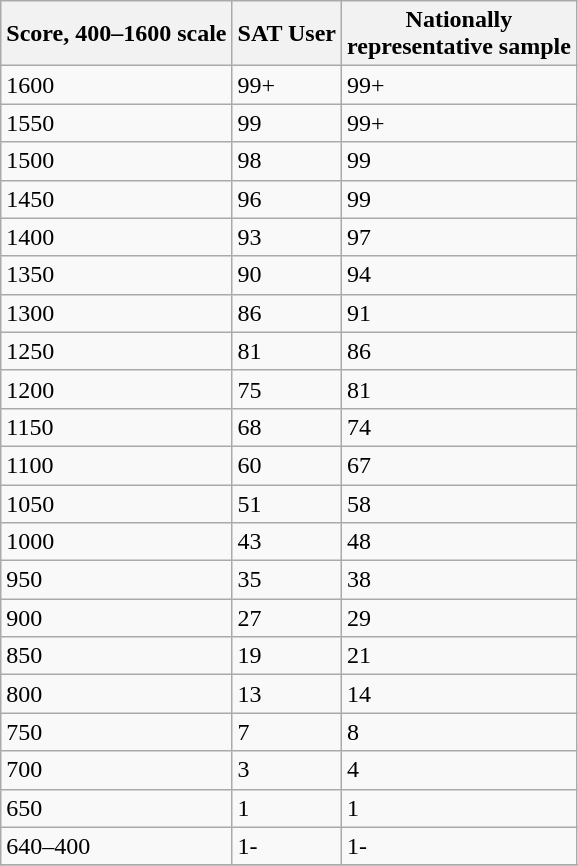<table class="wikitable">
<tr>
<th>Score, 400–1600 scale</th>
<th>SAT User</th>
<th>Nationally <br> representative sample</th>
</tr>
<tr>
<td>1600</td>
<td>99+</td>
<td>99+</td>
</tr>
<tr>
<td>1550</td>
<td>99</td>
<td>99+</td>
</tr>
<tr>
<td>1500</td>
<td>98</td>
<td>99</td>
</tr>
<tr>
<td>1450</td>
<td>96</td>
<td>99</td>
</tr>
<tr>
<td>1400</td>
<td>93</td>
<td>97</td>
</tr>
<tr>
<td>1350</td>
<td>90</td>
<td>94</td>
</tr>
<tr>
<td>1300</td>
<td>86</td>
<td>91</td>
</tr>
<tr>
<td>1250</td>
<td>81</td>
<td>86</td>
</tr>
<tr>
<td>1200</td>
<td>75</td>
<td>81</td>
</tr>
<tr>
<td>1150</td>
<td>68</td>
<td>74</td>
</tr>
<tr>
<td>1100</td>
<td>60</td>
<td>67</td>
</tr>
<tr>
<td>1050</td>
<td>51</td>
<td>58</td>
</tr>
<tr>
<td>1000</td>
<td>43</td>
<td>48</td>
</tr>
<tr>
<td>950</td>
<td>35</td>
<td>38</td>
</tr>
<tr>
<td>900</td>
<td>27</td>
<td>29</td>
</tr>
<tr>
<td>850</td>
<td>19</td>
<td>21</td>
</tr>
<tr>
<td>800</td>
<td>13</td>
<td>14</td>
</tr>
<tr>
<td>750</td>
<td>7</td>
<td>8</td>
</tr>
<tr>
<td>700</td>
<td>3</td>
<td>4</td>
</tr>
<tr>
<td>650</td>
<td>1</td>
<td>1</td>
</tr>
<tr>
<td>640–400</td>
<td>1-</td>
<td>1-</td>
</tr>
<tr>
</tr>
</table>
